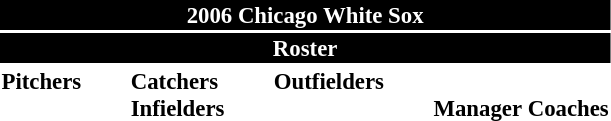<table class="toccolours" style="font-size: 95%;">
<tr>
<th colspan="10" style="background-color: black; color: #FFFFFF; text-align: center;">2006 Chicago White Sox</th>
</tr>
<tr>
<td colspan="10" style="background-color:black; color: white; text-align: center;"><strong>Roster</strong></td>
</tr>
<tr>
<td valign="top"><strong>Pitchers</strong><br>
















</td>
<td width="25px"></td>
<td valign="top"><strong>Catchers</strong><br>



<strong>Infielders</strong>







</td>
<td width="25px"></td>
<td valign="top"><strong>Outfielders</strong><br>





</td>
<td width="25px"></td>
<td valign="top"><br><strong>Manager</strong>

<strong>Coaches</strong>





</td>
</tr>
</table>
